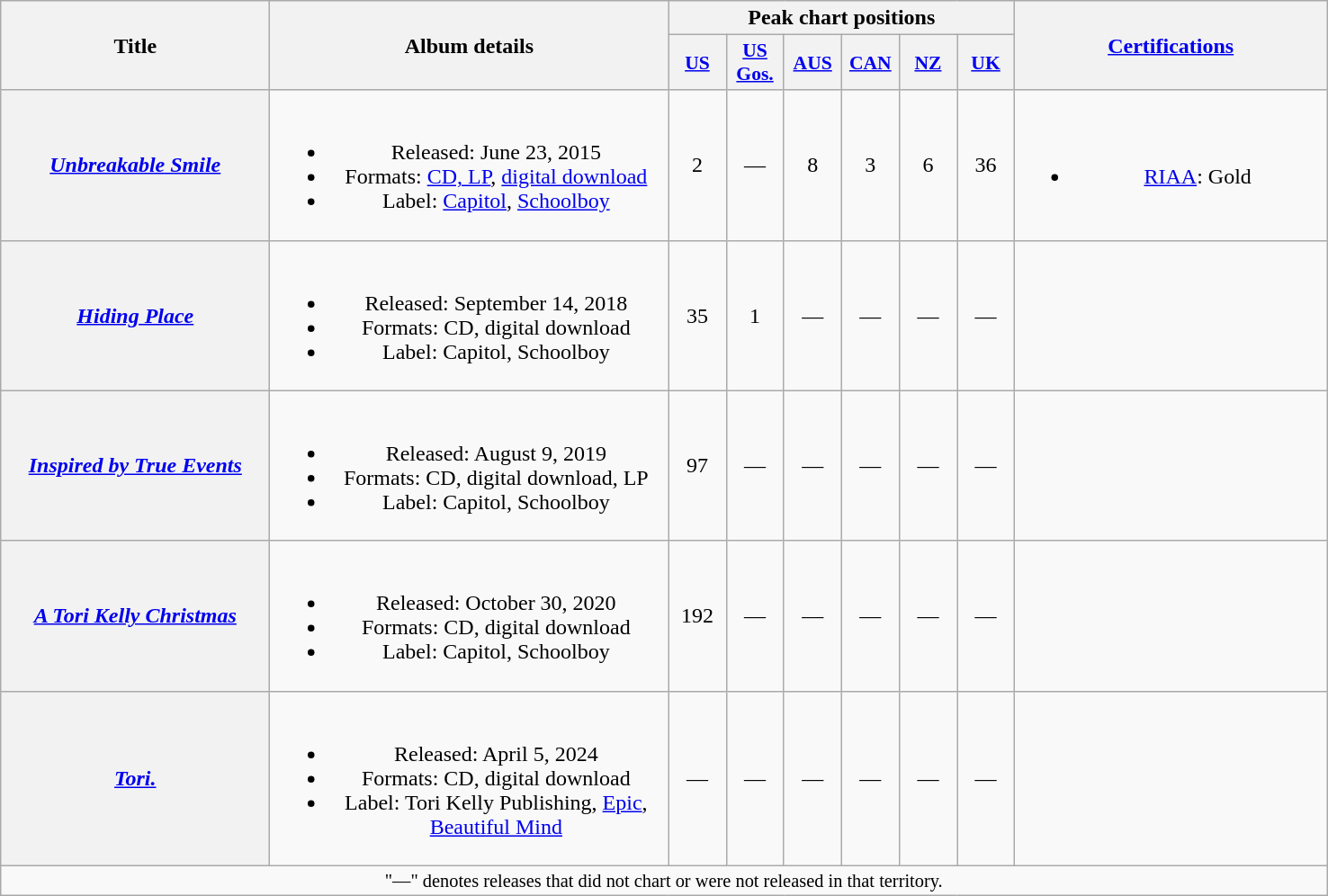<table class="wikitable plainrowheaders" style="text-align:center;" border="1">
<tr>
<th scope="col" rowspan="2" style="width:12em;">Title</th>
<th scope="col" rowspan="2" style="width:18em;">Album details</th>
<th scope="col" colspan="6">Peak chart positions</th>
<th scope="col" rowspan="2" style="width:14em;"><a href='#'>Certifications</a></th>
</tr>
<tr>
<th scope="col" style="width:2.5em;font-size:90%;"><a href='#'>US</a><br></th>
<th scope="col" style="width:2.5em;font-size:90%;"><a href='#'>US<br>Gos.</a><br></th>
<th scope="col" style="width:2.5em;font-size:90%;"><a href='#'>AUS</a><br></th>
<th scope="col" style="width:2.5em;font-size:90%;"><a href='#'>CAN</a><br></th>
<th scope="col" style="width:2.5em;font-size:90%;"><a href='#'>NZ</a><br></th>
<th scope="col" style="width:2.5em;font-size:90%;"><a href='#'>UK</a><br></th>
</tr>
<tr>
<th scope="row"><em><a href='#'>Unbreakable Smile</a></em></th>
<td><br><ul><li>Released: June 23, 2015</li><li>Formats: <a href='#'>CD, LP</a>, <a href='#'>digital download</a></li><li>Label: <a href='#'>Capitol</a>, <a href='#'>Schoolboy</a></li></ul></td>
<td>2</td>
<td>—</td>
<td>8</td>
<td>3</td>
<td>6</td>
<td>36</td>
<td><br><ul><li><a href='#'>RIAA</a>: Gold</li></ul></td>
</tr>
<tr>
<th scope="row"><em><a href='#'>Hiding Place</a></em></th>
<td><br><ul><li>Released: September 14, 2018</li><li>Formats: CD, digital download</li><li>Label: Capitol, Schoolboy</li></ul></td>
<td>35</td>
<td>1</td>
<td>—</td>
<td>—</td>
<td>—</td>
<td>—</td>
<td></td>
</tr>
<tr>
<th scope="row"><em><a href='#'>Inspired by True Events</a></em></th>
<td><br><ul><li>Released: August 9, 2019</li><li>Formats: CD, digital download, LP</li><li>Label: Capitol, Schoolboy</li></ul></td>
<td>97</td>
<td>—</td>
<td>—</td>
<td>—</td>
<td>—</td>
<td>—</td>
<td></td>
</tr>
<tr>
<th scope="row"><em><a href='#'>A Tori Kelly Christmas</a></em></th>
<td><br><ul><li>Released: October 30, 2020</li><li>Formats: CD, digital download</li><li>Label: Capitol, Schoolboy</li></ul></td>
<td>192</td>
<td>—</td>
<td>—</td>
<td>—</td>
<td>—</td>
<td>—</td>
<td></td>
</tr>
<tr>
<th scope="row"><em><a href='#'>Tori.</a></em></th>
<td><br><ul><li>Released: April 5, 2024</li><li>Formats: CD, digital download</li><li>Label: Tori Kelly Publishing, <a href='#'>Epic</a>, <a href='#'>Beautiful Mind</a></li></ul></td>
<td>—</td>
<td>—</td>
<td>—</td>
<td>—</td>
<td>—</td>
<td>—</td>
<td></td>
</tr>
<tr>
<td colspan="12" style="font-size:85%">"—" denotes releases that did not chart or were not released in that territory.</td>
</tr>
</table>
